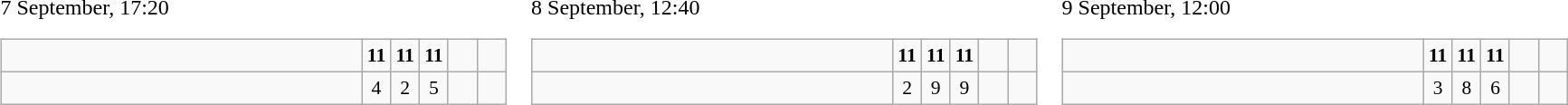<table>
<tr>
<td>7 September, 17:20<br><table class="wikitable" style="text-align:center; font-size:90%;">
<tr>
<td style="width:18em; text-align:left;"><strong></strong></td>
<td style="width:1em"><strong>11</strong></td>
<td style="width:1em"><strong>11</strong></td>
<td style="width:1em"><strong>11</strong></td>
<td style="width:1em"></td>
<td style="width:1em"></td>
</tr>
<tr>
<td style="text-align:left;"></td>
<td>4</td>
<td>2</td>
<td>5</td>
<td></td>
<td></td>
</tr>
</table>
</td>
<td>8 September, 12:40<br><table class="wikitable" style="text-align:center; font-size:90%;">
<tr>
<td style="width:18em; text-align:left;"><strong></strong></td>
<td style="width:1em"><strong>11</strong></td>
<td style="width:1em"><strong>11</strong></td>
<td style="width:1em"><strong>11</strong></td>
<td style="width:1em"></td>
<td style="width:1em"></td>
</tr>
<tr>
<td style="text-align:left;"></td>
<td>2</td>
<td>9</td>
<td>9</td>
<td></td>
<td></td>
</tr>
</table>
</td>
<td>9 September, 12:00<br><table class="wikitable" style="text-align:center; font-size:90%;">
<tr>
<td style="width:18em; text-align:left;"><strong></strong></td>
<td style="width:1em"><strong>11</strong></td>
<td style="width:1em"><strong>11</strong></td>
<td style="width:1em"><strong>11</strong></td>
<td style="width:1em"></td>
<td style="width:1em"></td>
</tr>
<tr>
<td style="text-align:left;"></td>
<td>3</td>
<td>8</td>
<td>6</td>
<td></td>
<td></td>
</tr>
</table>
</td>
</tr>
</table>
